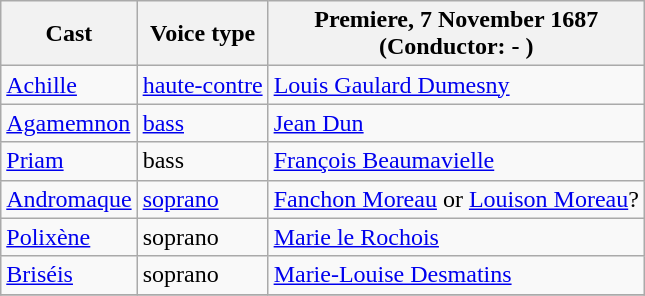<table class="wikitable">
<tr>
<th>Cast</th>
<th>Voice type</th>
<th>Premiere, 7 November 1687 <br>(Conductor: - )</th>
</tr>
<tr>
<td><a href='#'>Achille</a></td>
<td><a href='#'>haute-contre</a></td>
<td><a href='#'>Louis Gaulard Dumesny</a></td>
</tr>
<tr>
<td><a href='#'>Agamemnon</a></td>
<td><a href='#'>bass</a></td>
<td><a href='#'>Jean Dun</a></td>
</tr>
<tr>
<td><a href='#'>Priam</a></td>
<td>bass</td>
<td><a href='#'>François Beaumavielle</a></td>
</tr>
<tr>
<td><a href='#'>Andromaque</a></td>
<td><a href='#'>soprano</a></td>
<td><a href='#'>Fanchon Moreau</a> or <a href='#'>Louison Moreau</a>?</td>
</tr>
<tr>
<td><a href='#'>Polixène</a></td>
<td>soprano</td>
<td><a href='#'>Marie le Rochois</a></td>
</tr>
<tr>
<td><a href='#'>Briséis</a></td>
<td>soprano</td>
<td><a href='#'>Marie-Louise Desmatins</a></td>
</tr>
<tr>
</tr>
</table>
